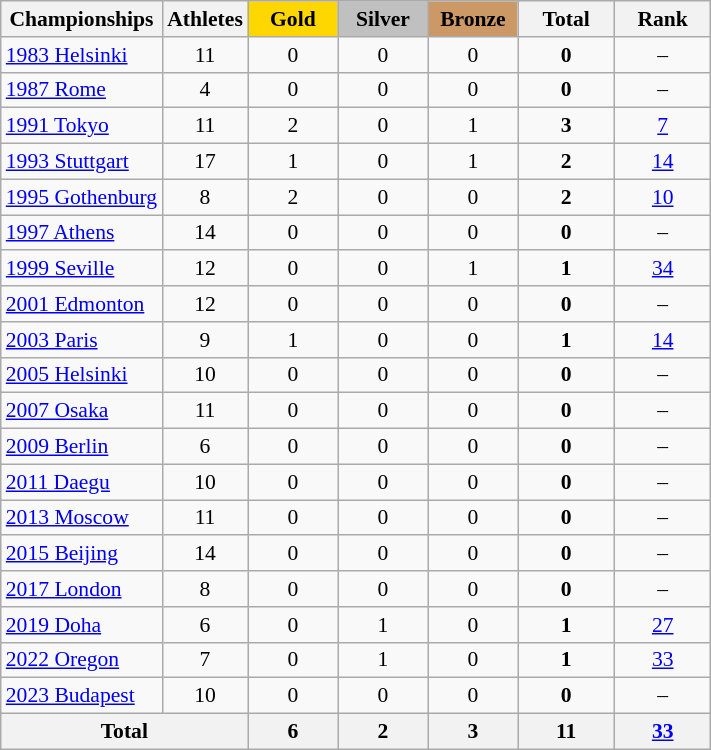<table class="wikitable" style="text-align:center; font-size:90%;">
<tr>
<th>Championships</th>
<th>Athletes</th>
<td style="background:gold; width:3.7em; font-weight:bold;">Gold</td>
<td style="background:silver; width:3.7em; font-weight:bold;">Silver</td>
<td style="background:#cc9966; width:3.7em; font-weight:bold;">Bronze</td>
<th style="width:4em; font-weight:bold;">Total</th>
<th style="width:4em; font-weight:bold;">Rank</th>
</tr>
<tr>
<td align=left><a href='#'>1983 Helsinki</a></td>
<td>11</td>
<td>0</td>
<td>0</td>
<td>0</td>
<td><strong>0</strong></td>
<td>–</td>
</tr>
<tr>
<td align=left><a href='#'>1987 Rome</a></td>
<td>4</td>
<td>0</td>
<td>0</td>
<td>0</td>
<td><strong>0</strong></td>
<td>–</td>
</tr>
<tr>
<td align=left><a href='#'>1991 Tokyo</a></td>
<td>11</td>
<td>2</td>
<td>0</td>
<td>1</td>
<td><strong>3</strong></td>
<td><a href='#'>7</a></td>
</tr>
<tr>
<td align=left><a href='#'>1993 Stuttgart</a></td>
<td>17</td>
<td>1</td>
<td>0</td>
<td>1</td>
<td><strong>2</strong></td>
<td><a href='#'>14</a></td>
</tr>
<tr>
<td align=left><a href='#'>1995 Gothenburg</a></td>
<td>8</td>
<td>2</td>
<td>0</td>
<td>0</td>
<td><strong>2</strong></td>
<td><a href='#'>10</a></td>
</tr>
<tr>
<td align=left><a href='#'>1997 Athens</a></td>
<td>14</td>
<td>0</td>
<td>0</td>
<td>0</td>
<td><strong>0</strong></td>
<td>–</td>
</tr>
<tr>
<td align=left><a href='#'>1999 Seville</a></td>
<td>12</td>
<td>0</td>
<td>0</td>
<td>1</td>
<td><strong>1</strong></td>
<td><a href='#'>34</a></td>
</tr>
<tr>
<td align=left><a href='#'>2001 Edmonton</a></td>
<td>12</td>
<td>0</td>
<td>0</td>
<td>0</td>
<td><strong>0</strong></td>
<td>–</td>
</tr>
<tr>
<td align=left><a href='#'>2003 Paris</a></td>
<td>9</td>
<td>1</td>
<td>0</td>
<td>0</td>
<td><strong>1</strong></td>
<td><a href='#'>14</a></td>
</tr>
<tr>
<td align=left><a href='#'>2005 Helsinki</a></td>
<td>10</td>
<td>0</td>
<td>0</td>
<td>0</td>
<td><strong>0</strong></td>
<td>–</td>
</tr>
<tr>
<td align=left><a href='#'>2007 Osaka</a></td>
<td>11</td>
<td>0</td>
<td>0</td>
<td>0</td>
<td><strong>0</strong></td>
<td>–</td>
</tr>
<tr>
<td align=left><a href='#'>2009 Berlin</a></td>
<td>6</td>
<td>0</td>
<td>0</td>
<td>0</td>
<td><strong>0</strong></td>
<td>–</td>
</tr>
<tr>
<td align=left><a href='#'>2011 Daegu</a></td>
<td>10</td>
<td>0</td>
<td>0</td>
<td>0</td>
<td><strong>0</strong></td>
<td>–</td>
</tr>
<tr>
<td align=left><a href='#'>2013 Moscow</a></td>
<td>11</td>
<td>0</td>
<td>0</td>
<td>0</td>
<td><strong>0</strong></td>
<td>–</td>
</tr>
<tr>
<td align=left><a href='#'>2015 Beijing</a></td>
<td>14</td>
<td>0</td>
<td>0</td>
<td>0</td>
<td><strong>0</strong></td>
<td>–</td>
</tr>
<tr>
<td align=left><a href='#'>2017 London</a></td>
<td>8</td>
<td>0</td>
<td>0</td>
<td>0</td>
<td><strong>0</strong></td>
<td>–</td>
</tr>
<tr>
<td align=left><a href='#'>2019 Doha</a></td>
<td>6</td>
<td>0</td>
<td>1</td>
<td>0</td>
<td><strong>1</strong></td>
<td><a href='#'>27</a></td>
</tr>
<tr>
<td align=left><a href='#'>2022 Oregon</a></td>
<td>7</td>
<td>0</td>
<td>1</td>
<td>0</td>
<td><strong>1</strong></td>
<td><a href='#'>33</a></td>
</tr>
<tr>
<td align=left><a href='#'>2023 Budapest</a></td>
<td>10</td>
<td>0</td>
<td>0</td>
<td>0</td>
<td><strong>0</strong></td>
<td>–</td>
</tr>
<tr>
<th colspan=2>Total</th>
<th>6</th>
<th>2</th>
<th>3</th>
<th>11</th>
<th><a href='#'>33</a></th>
</tr>
</table>
